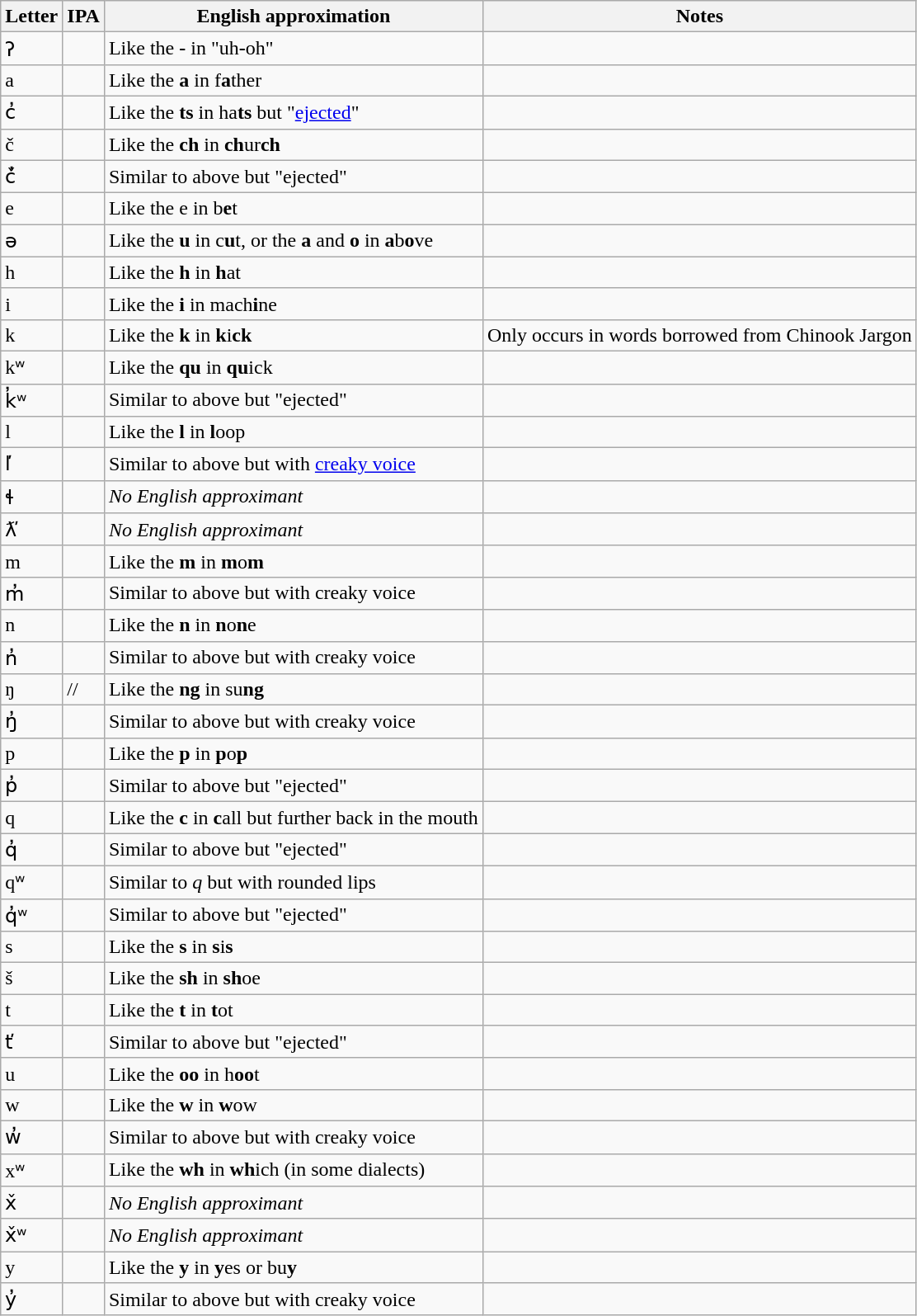<table class="wikitable mw-collapsible">
<tr>
<th>Letter</th>
<th>IPA</th>
<th>English approximation</th>
<th>Notes</th>
</tr>
<tr>
<td>ʔ</td>
<td></td>
<td>Like the <strong>-</strong> in "uh<strong>-</strong>oh"</td>
<td></td>
</tr>
<tr>
<td>a</td>
<td></td>
<td>Like the <strong>a</strong> in f<strong>a</strong>ther</td>
<td></td>
</tr>
<tr>
<td>c̓</td>
<td></td>
<td>Like the <strong>ts</strong> in ha<strong>ts</strong> but "<a href='#'>ejected</a>"</td>
<td></td>
</tr>
<tr>
<td>č</td>
<td></td>
<td>Like the <strong>ch</strong> in <strong>ch</strong>ur<strong>ch</strong></td>
<td></td>
</tr>
<tr>
<td>č̓</td>
<td></td>
<td>Similar to above but "ejected"</td>
<td></td>
</tr>
<tr>
<td>e</td>
<td></td>
<td>Like the e in b<strong>e</strong>t</td>
<td></td>
</tr>
<tr>
<td>ə</td>
<td></td>
<td>Like the <strong>u</strong> in c<strong>u</strong>t, or the <strong>a</strong> and <strong>o</strong> in <strong>a</strong>b<strong>o</strong>ve</td>
<td></td>
</tr>
<tr>
<td>h</td>
<td></td>
<td>Like the <strong>h</strong> in <strong>h</strong>at</td>
<td></td>
</tr>
<tr>
<td>i</td>
<td></td>
<td>Like the <strong>i</strong> in mach<strong>i</strong>ne</td>
<td></td>
</tr>
<tr>
<td>k</td>
<td></td>
<td>Like the <strong>k</strong> in <strong>k</strong>i<strong>ck</strong></td>
<td>Only occurs in words borrowed from Chinook Jargon</td>
</tr>
<tr>
<td>kʷ</td>
<td></td>
<td>Like the <strong>qu</strong> in <strong>qu</strong>ick</td>
<td></td>
</tr>
<tr>
<td>k̓ʷ</td>
<td></td>
<td>Similar to above but "ejected"</td>
<td></td>
</tr>
<tr>
<td>l</td>
<td></td>
<td>Like the <strong>l</strong> in <strong>l</strong>oop</td>
<td></td>
</tr>
<tr>
<td>l̕</td>
<td></td>
<td>Similar to above but with <a href='#'>creaky voice</a></td>
<td></td>
</tr>
<tr>
<td>ɬ</td>
<td></td>
<td><em>No English approximant</em></td>
<td></td>
</tr>
<tr>
<td>ƛ̕</td>
<td></td>
<td><em>No English approximant</em></td>
<td></td>
</tr>
<tr>
<td>m</td>
<td></td>
<td>Like the <strong>m</strong> in <strong>m</strong>o<strong>m</strong></td>
<td></td>
</tr>
<tr>
<td>m̓</td>
<td></td>
<td>Similar to above but with creaky voice</td>
<td></td>
</tr>
<tr>
<td>n</td>
<td></td>
<td>Like the <strong>n</strong> in <strong>n</strong>o<strong>n</strong>e</td>
<td></td>
</tr>
<tr>
<td>n̓</td>
<td></td>
<td>Similar to above but with creaky voice</td>
<td></td>
</tr>
<tr>
<td>ŋ</td>
<td>//</td>
<td>Like the <strong>ng</strong> in su<strong>ng</strong></td>
<td></td>
</tr>
<tr>
<td>ŋ̓</td>
<td></td>
<td>Similar to above but with creaky voice</td>
<td></td>
</tr>
<tr>
<td>p</td>
<td></td>
<td>Like the <strong>p</strong> in <strong>p</strong>o<strong>p</strong></td>
<td></td>
</tr>
<tr>
<td>p̓</td>
<td></td>
<td>Similar to above but "ejected"</td>
<td></td>
</tr>
<tr>
<td>q</td>
<td></td>
<td>Like the <strong>c</strong> in <strong>c</strong>all but further back in the mouth</td>
<td></td>
</tr>
<tr>
<td>q̓</td>
<td></td>
<td>Similar to above but "ejected"</td>
<td></td>
</tr>
<tr>
<td>qʷ</td>
<td></td>
<td>Similar to <em>q</em> but with rounded lips</td>
<td></td>
</tr>
<tr>
<td>q̓ʷ</td>
<td></td>
<td>Similar to above but "ejected"</td>
<td></td>
</tr>
<tr>
<td>s</td>
<td></td>
<td>Like the <strong>s</strong> in <strong>s</strong>i<strong>s</strong></td>
<td></td>
</tr>
<tr>
<td>š</td>
<td></td>
<td>Like the <strong>sh</strong> in <strong>sh</strong>oe</td>
<td></td>
</tr>
<tr>
<td>t</td>
<td></td>
<td>Like the <strong>t</strong> in <strong>t</strong>ot</td>
<td></td>
</tr>
<tr>
<td>t̕</td>
<td></td>
<td>Similar to above but "ejected"</td>
<td></td>
</tr>
<tr>
<td>u</td>
<td></td>
<td>Like the <strong>oo</strong> in h<strong>oo</strong>t</td>
<td></td>
</tr>
<tr>
<td>w</td>
<td></td>
<td>Like the <strong>w</strong> in <strong>w</strong>ow</td>
<td></td>
</tr>
<tr>
<td>w̓</td>
<td></td>
<td>Similar to above but with creaky voice</td>
<td></td>
</tr>
<tr>
<td>xʷ</td>
<td></td>
<td>Like the <strong>wh</strong> in <strong>wh</strong>ich (in some dialects)</td>
<td></td>
</tr>
<tr>
<td>x̌</td>
<td></td>
<td><em>No English approximant</em></td>
<td></td>
</tr>
<tr>
<td>x̌ʷ</td>
<td></td>
<td><em>No English approximant</em></td>
<td></td>
</tr>
<tr>
<td>y</td>
<td></td>
<td>Like the <strong>y</strong> in <strong>y</strong>es or bu<strong>y</strong></td>
<td></td>
</tr>
<tr>
<td>y̓</td>
<td></td>
<td>Similar to above but with creaky voice</td>
<td></td>
</tr>
</table>
